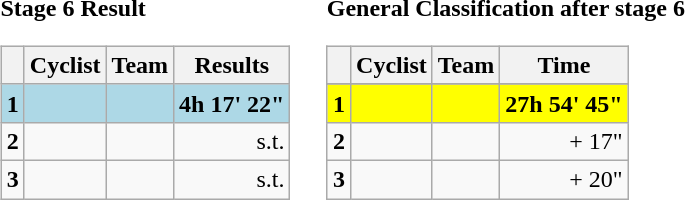<table>
<tr>
<td><strong>Stage 6 Result</strong><br><table class="wikitable">
<tr>
<th></th>
<th>Cyclist</th>
<th>Team</th>
<th>Results</th>
</tr>
<tr style="background:lightblue">
<td><strong>1</strong></td>
<td><strong></strong></td>
<td><strong></strong></td>
<td align=right><strong>4h 17' 22"</strong></td>
</tr>
<tr>
<td><strong>2</strong></td>
<td></td>
<td></td>
<td align=right>s.t.</td>
</tr>
<tr>
<td><strong>3</strong></td>
<td></td>
<td></td>
<td align=right>s.t.</td>
</tr>
</table>
</td>
<td></td>
<td><strong>General Classification after stage 6</strong><br><table class="wikitable">
<tr>
<th></th>
<th>Cyclist</th>
<th>Team</th>
<th>Time</th>
</tr>
<tr>
</tr>
<tr style="background:yellow">
<td><strong>1</strong></td>
<td><strong></strong></td>
<td><strong></strong></td>
<td align=right><strong>27h 54' 45"</strong></td>
</tr>
<tr>
<td><strong>2</strong></td>
<td></td>
<td></td>
<td align=right>+ 17"</td>
</tr>
<tr>
<td><strong>3</strong></td>
<td></td>
<td></td>
<td align=right>+ 20"</td>
</tr>
</table>
</td>
</tr>
</table>
